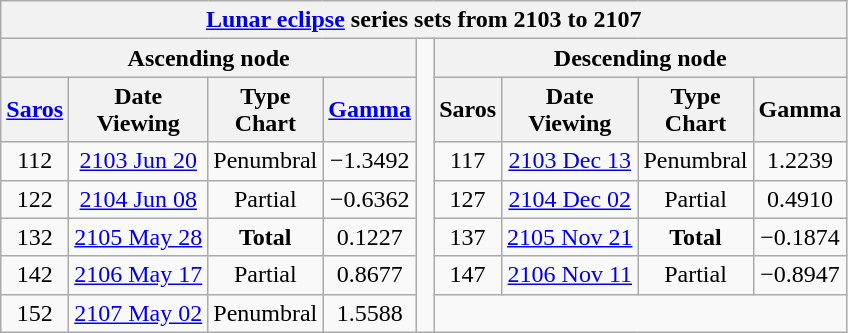<table class="wikitable mw-collapsible mw-collapsed">
<tr>
<th class="nowrap" colspan="9"><a href='#'>Lunar eclipse</a> series sets from 2103 to 2107</th>
</tr>
<tr>
<th scope="col" colspan="4">Ascending node</th>
<td rowspan="11"> </td>
<th scope="col" colspan="4">Descending node</th>
</tr>
<tr style="text-align: center;">
<th scope="col"><a href='#'>Saros</a></th>
<th scope="col">Date<br>Viewing</th>
<th scope="col">Type<br>Chart</th>
<th scope="col"><a href='#'>Gamma</a></th>
<th scope="col">Saros</th>
<th scope="col">Date<br>Viewing</th>
<th scope="col">Type<br>Chart</th>
<th scope="col">Gamma</th>
</tr>
<tr style="text-align: center;">
<td>112</td>
<td><a href='#'>2103 Jun 20</a><br></td>
<td style="text-align:center;">Penumbral<br></td>
<td>−1.3492</td>
<td>117</td>
<td><a href='#'>2103 Dec 13</a><br></td>
<td style="text-align:center;">Penumbral<br></td>
<td>1.2239</td>
</tr>
<tr style="text-align: center;">
<td>122</td>
<td><a href='#'>2104 Jun 08</a><br></td>
<td style="text-align:center;">Partial<br></td>
<td>−0.6362</td>
<td>127</td>
<td><a href='#'>2104 Dec 02</a><br></td>
<td style="text-align:center;">Partial<br></td>
<td>0.4910</td>
</tr>
<tr style="text-align: center;">
<td>132</td>
<td><a href='#'>2105 May 28</a><br></td>
<td style="text-align:center;"><strong>Total</strong><br></td>
<td>0.1227</td>
<td>137</td>
<td><a href='#'>2105 Nov 21</a><br></td>
<td style="text-align:center;"><strong>Total</strong><br></td>
<td>−0.1874</td>
</tr>
<tr style="text-align: center;">
<td>142</td>
<td><a href='#'>2106 May 17</a><br></td>
<td style="text-align:center;">Partial<br></td>
<td>0.8677</td>
<td>147</td>
<td><a href='#'>2106 Nov 11</a><br></td>
<td style="text-align:center;">Partial<br></td>
<td>−0.8947</td>
</tr>
<tr style="text-align: center;">
<td>152</td>
<td><a href='#'>2107 May 02</a><br></td>
<td style="text-align:center;">Penumbral<br></td>
<td>1.5588</td>
</tr>
</table>
